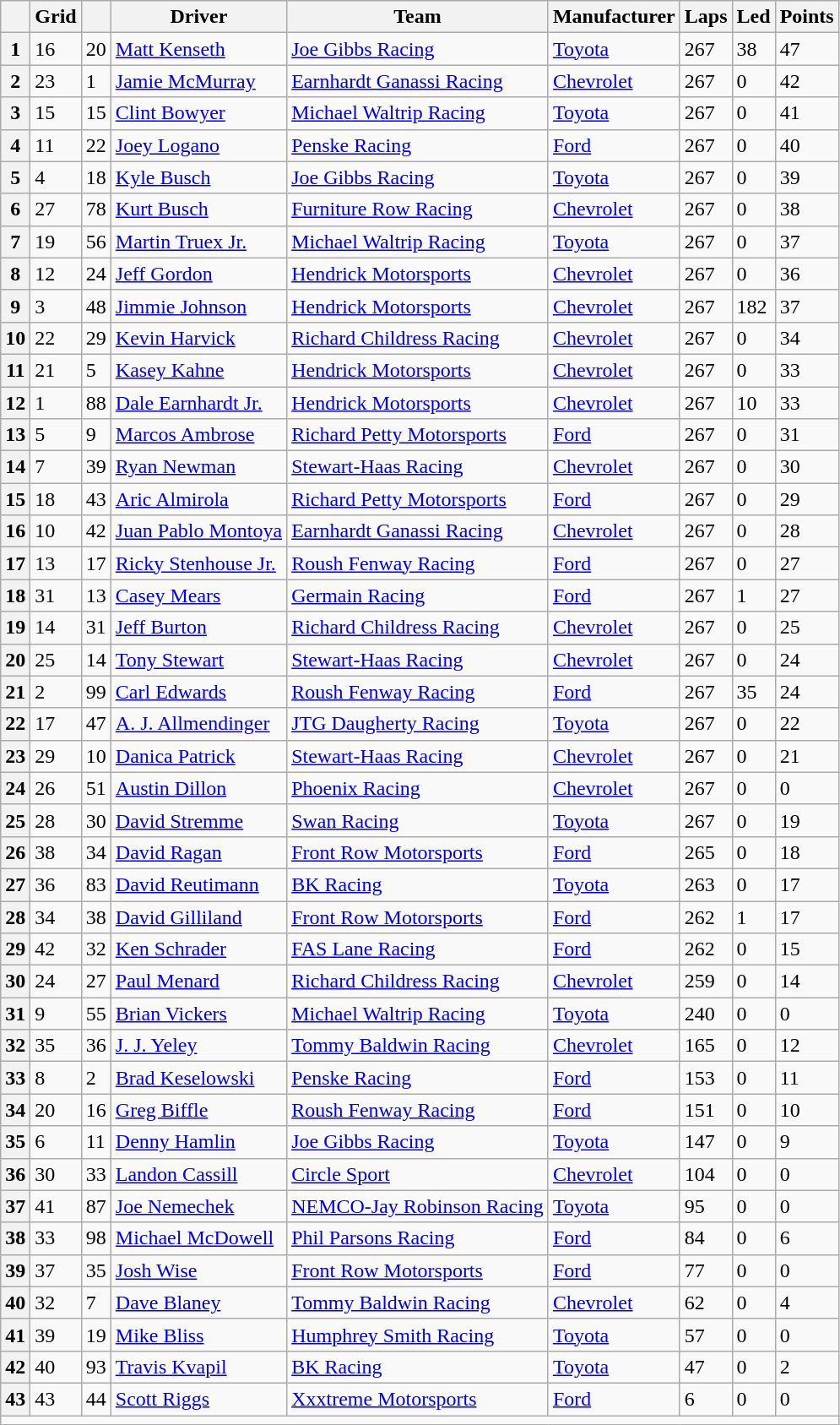<table class="wikitable" border="1">
<tr>
<th></th>
<th>Grid</th>
<th></th>
<th>Driver</th>
<th>Team</th>
<th>Manufacturer</th>
<th>Laps</th>
<th>Led</th>
<th>Points</th>
</tr>
<tr>
<th>1</th>
<td>16</td>
<td>20</td>
<td><a href='#'>Matt Kenseth</a></td>
<td><a href='#'>Joe Gibbs Racing</a></td>
<td><a href='#'>Toyota</a></td>
<td>267</td>
<td>38</td>
<td>47</td>
</tr>
<tr>
<th>2</th>
<td>23</td>
<td>1</td>
<td><a href='#'>Jamie McMurray</a></td>
<td><a href='#'>Earnhardt Ganassi Racing</a></td>
<td><a href='#'>Chevrolet</a></td>
<td>267</td>
<td>0</td>
<td>42</td>
</tr>
<tr>
<th>3</th>
<td>15</td>
<td>15</td>
<td><a href='#'>Clint Bowyer</a></td>
<td><a href='#'>Michael Waltrip Racing</a></td>
<td><a href='#'>Toyota</a></td>
<td>267</td>
<td>0</td>
<td>41</td>
</tr>
<tr>
<th>4</th>
<td>11</td>
<td>22</td>
<td><a href='#'>Joey Logano</a></td>
<td><a href='#'>Penske Racing</a></td>
<td><a href='#'>Ford</a></td>
<td>267</td>
<td>0</td>
<td>40</td>
</tr>
<tr>
<th>5</th>
<td>4</td>
<td>18</td>
<td><a href='#'>Kyle Busch</a></td>
<td><a href='#'>Joe Gibbs Racing</a></td>
<td><a href='#'>Toyota</a></td>
<td>267</td>
<td>0</td>
<td>39</td>
</tr>
<tr>
<th>6</th>
<td>27</td>
<td>78</td>
<td><a href='#'>Kurt Busch</a></td>
<td><a href='#'>Furniture Row Racing</a></td>
<td><a href='#'>Chevrolet</a></td>
<td>267</td>
<td>0</td>
<td>38</td>
</tr>
<tr>
<th>7</th>
<td>19</td>
<td>56</td>
<td><a href='#'>Martin Truex Jr.</a></td>
<td><a href='#'>Michael Waltrip Racing</a></td>
<td><a href='#'>Toyota</a></td>
<td>267</td>
<td>0</td>
<td>37</td>
</tr>
<tr>
<th>8</th>
<td>12</td>
<td>24</td>
<td><a href='#'>Jeff Gordon</a></td>
<td><a href='#'>Hendrick Motorsports</a></td>
<td><a href='#'>Chevrolet</a></td>
<td>267</td>
<td>0</td>
<td>36</td>
</tr>
<tr>
<th>9</th>
<td>3</td>
<td>48</td>
<td><a href='#'>Jimmie Johnson</a></td>
<td><a href='#'>Hendrick Motorsports</a></td>
<td><a href='#'>Chevrolet</a></td>
<td>267</td>
<td>182</td>
<td>37</td>
</tr>
<tr>
<th>10</th>
<td>22</td>
<td>29</td>
<td><a href='#'>Kevin Harvick</a></td>
<td><a href='#'>Richard Childress Racing</a></td>
<td><a href='#'>Chevrolet</a></td>
<td>267</td>
<td>0</td>
<td>34</td>
</tr>
<tr>
<th>11</th>
<td>21</td>
<td>5</td>
<td><a href='#'>Kasey Kahne</a></td>
<td><a href='#'>Hendrick Motorsports</a></td>
<td><a href='#'>Chevrolet</a></td>
<td>267</td>
<td>0</td>
<td>33</td>
</tr>
<tr>
<th>12</th>
<td>1</td>
<td>88</td>
<td><a href='#'>Dale Earnhardt Jr.</a></td>
<td><a href='#'>Hendrick Motorsports</a></td>
<td><a href='#'>Chevrolet</a></td>
<td>267</td>
<td>10</td>
<td>33</td>
</tr>
<tr>
<th>13</th>
<td>5</td>
<td>9</td>
<td><a href='#'>Marcos Ambrose</a></td>
<td><a href='#'>Richard Petty Motorsports</a></td>
<td><a href='#'>Ford</a></td>
<td>267</td>
<td>0</td>
<td>31</td>
</tr>
<tr>
<th>14</th>
<td>7</td>
<td>39</td>
<td><a href='#'>Ryan Newman</a></td>
<td><a href='#'>Stewart-Haas Racing</a></td>
<td><a href='#'>Chevrolet</a></td>
<td>267</td>
<td>0</td>
<td>30</td>
</tr>
<tr>
<th>15</th>
<td>18</td>
<td>43</td>
<td><a href='#'>Aric Almirola</a></td>
<td><a href='#'>Richard Petty Motorsports</a></td>
<td><a href='#'>Ford</a></td>
<td>267</td>
<td>0</td>
<td>29</td>
</tr>
<tr>
<th>16</th>
<td>10</td>
<td>42</td>
<td><a href='#'>Juan Pablo Montoya</a></td>
<td><a href='#'>Earnhardt Ganassi Racing</a></td>
<td><a href='#'>Chevrolet</a></td>
<td>267</td>
<td>0</td>
<td>28</td>
</tr>
<tr>
<th>17</th>
<td>13</td>
<td>17</td>
<td><a href='#'>Ricky Stenhouse Jr.</a></td>
<td><a href='#'>Roush Fenway Racing</a></td>
<td><a href='#'>Ford</a></td>
<td>267</td>
<td>0</td>
<td>27</td>
</tr>
<tr>
<th>18</th>
<td>31</td>
<td>13</td>
<td><a href='#'>Casey Mears</a></td>
<td><a href='#'>Germain Racing</a></td>
<td><a href='#'>Ford</a></td>
<td>267</td>
<td>1</td>
<td>27</td>
</tr>
<tr>
<th>19</th>
<td>14</td>
<td>31</td>
<td><a href='#'>Jeff Burton</a></td>
<td><a href='#'>Richard Childress Racing</a></td>
<td><a href='#'>Chevrolet</a></td>
<td>267</td>
<td>0</td>
<td>25</td>
</tr>
<tr>
<th>20</th>
<td>25</td>
<td>14</td>
<td><a href='#'>Tony Stewart</a></td>
<td><a href='#'>Stewart-Haas Racing</a></td>
<td><a href='#'>Chevrolet</a></td>
<td>267</td>
<td>0</td>
<td>24</td>
</tr>
<tr>
<th>21</th>
<td>2</td>
<td>99</td>
<td><a href='#'>Carl Edwards</a></td>
<td><a href='#'>Roush Fenway Racing</a></td>
<td><a href='#'>Ford</a></td>
<td>267</td>
<td>35</td>
<td>24</td>
</tr>
<tr>
<th>22</th>
<td>17</td>
<td>47</td>
<td><a href='#'>A. J. Allmendinger</a></td>
<td><a href='#'>JTG Daugherty Racing</a></td>
<td><a href='#'>Toyota</a></td>
<td>267</td>
<td>0</td>
<td>22</td>
</tr>
<tr>
<th>23</th>
<td>29</td>
<td>10</td>
<td><a href='#'>Danica Patrick</a></td>
<td><a href='#'>Stewart-Haas Racing</a></td>
<td><a href='#'>Chevrolet</a></td>
<td>267</td>
<td>0</td>
<td>21</td>
</tr>
<tr>
<th>24</th>
<td>26</td>
<td>51</td>
<td><a href='#'>Austin Dillon</a></td>
<td><a href='#'>Phoenix Racing</a></td>
<td><a href='#'>Chevrolet</a></td>
<td>267</td>
<td>0</td>
<td>0</td>
</tr>
<tr>
<th>25</th>
<td>28</td>
<td>30</td>
<td><a href='#'>David Stremme</a></td>
<td><a href='#'>Swan Racing</a></td>
<td><a href='#'>Toyota</a></td>
<td>267</td>
<td>0</td>
<td>19</td>
</tr>
<tr>
<th>26</th>
<td>38</td>
<td>34</td>
<td><a href='#'>David Ragan</a></td>
<td><a href='#'>Front Row Motorsports</a></td>
<td><a href='#'>Ford</a></td>
<td>265</td>
<td>0</td>
<td>18</td>
</tr>
<tr>
<th>27</th>
<td>36</td>
<td>83</td>
<td><a href='#'>David Reutimann</a></td>
<td><a href='#'>BK Racing</a></td>
<td><a href='#'>Toyota</a></td>
<td>263</td>
<td>0</td>
<td>17</td>
</tr>
<tr>
<th>28</th>
<td>34</td>
<td>38</td>
<td><a href='#'>David Gilliland</a></td>
<td><a href='#'>Front Row Motorsports</a></td>
<td><a href='#'>Ford</a></td>
<td>262</td>
<td>1</td>
<td>17</td>
</tr>
<tr>
<th>29</th>
<td>42</td>
<td>32</td>
<td><a href='#'>Ken Schrader</a></td>
<td><a href='#'>FAS Lane Racing</a></td>
<td><a href='#'>Ford</a></td>
<td>262</td>
<td>0</td>
<td>15</td>
</tr>
<tr>
<th>30</th>
<td>24</td>
<td>27</td>
<td><a href='#'>Paul Menard</a></td>
<td><a href='#'>Richard Childress Racing</a></td>
<td><a href='#'>Chevrolet</a></td>
<td>259</td>
<td>0</td>
<td>14</td>
</tr>
<tr>
<th>31</th>
<td>9</td>
<td>55</td>
<td><a href='#'>Brian Vickers</a></td>
<td><a href='#'>Michael Waltrip Racing</a></td>
<td><a href='#'>Toyota</a></td>
<td>240</td>
<td>0</td>
<td>0</td>
</tr>
<tr>
<th>32</th>
<td>35</td>
<td>36</td>
<td><a href='#'>J. J. Yeley</a></td>
<td><a href='#'>Tommy Baldwin Racing</a></td>
<td><a href='#'>Chevrolet</a></td>
<td>165</td>
<td>0</td>
<td>12</td>
</tr>
<tr>
<th>33</th>
<td>8</td>
<td>2</td>
<td><a href='#'>Brad Keselowski</a></td>
<td><a href='#'>Penske Racing</a></td>
<td><a href='#'>Ford</a></td>
<td>153</td>
<td>0</td>
<td>11</td>
</tr>
<tr>
<th>34</th>
<td>20</td>
<td>16</td>
<td><a href='#'>Greg Biffle</a></td>
<td><a href='#'>Roush Fenway Racing</a></td>
<td><a href='#'>Ford</a></td>
<td>151</td>
<td>0</td>
<td>10</td>
</tr>
<tr>
<th>35</th>
<td>6</td>
<td>11</td>
<td><a href='#'>Denny Hamlin</a></td>
<td><a href='#'>Joe Gibbs Racing</a></td>
<td><a href='#'>Toyota</a></td>
<td>147</td>
<td>0</td>
<td>9</td>
</tr>
<tr>
<th>36</th>
<td>30</td>
<td>33</td>
<td><a href='#'>Landon Cassill</a></td>
<td><a href='#'>Circle Sport</a></td>
<td><a href='#'>Chevrolet</a></td>
<td>104</td>
<td>0</td>
<td>0</td>
</tr>
<tr>
<th>37</th>
<td>41</td>
<td>87</td>
<td><a href='#'>Joe Nemechek</a></td>
<td><a href='#'>NEMCO-Jay Robinson Racing</a></td>
<td><a href='#'>Toyota</a></td>
<td>95</td>
<td>0</td>
<td>0</td>
</tr>
<tr>
<th>38</th>
<td>33</td>
<td>98</td>
<td><a href='#'>Michael McDowell</a></td>
<td><a href='#'>Phil Parsons Racing</a></td>
<td><a href='#'>Ford</a></td>
<td>84</td>
<td>0</td>
<td>6</td>
</tr>
<tr>
<th>39</th>
<td>37</td>
<td>35</td>
<td><a href='#'>Josh Wise</a></td>
<td><a href='#'>Front Row Motorsports</a></td>
<td><a href='#'>Ford</a></td>
<td>77</td>
<td>0</td>
<td>0</td>
</tr>
<tr>
<th>40</th>
<td>32</td>
<td>7</td>
<td><a href='#'>Dave Blaney</a></td>
<td><a href='#'>Tommy Baldwin Racing</a></td>
<td><a href='#'>Chevrolet</a></td>
<td>62</td>
<td>0</td>
<td>4</td>
</tr>
<tr>
<th>41</th>
<td>39</td>
<td>19</td>
<td><a href='#'>Mike Bliss</a></td>
<td><a href='#'>Humphrey Smith Racing</a></td>
<td><a href='#'>Toyota</a></td>
<td>57</td>
<td>0</td>
<td>0</td>
</tr>
<tr>
<th>42</th>
<td>40</td>
<td>93</td>
<td><a href='#'>Travis Kvapil</a></td>
<td><a href='#'>BK Racing</a></td>
<td><a href='#'>Toyota</a></td>
<td>47</td>
<td>0</td>
<td>2</td>
</tr>
<tr>
<th>43</th>
<td>43</td>
<td>44</td>
<td><a href='#'>Scott Riggs</a></td>
<td><a href='#'>Xxxtreme Motorsports</a></td>
<td><a href='#'>Ford</a></td>
<td>6</td>
<td>0</td>
<td>0</td>
</tr>
<tr class="sortbottom">
<td colspan="9"></td>
</tr>
</table>
